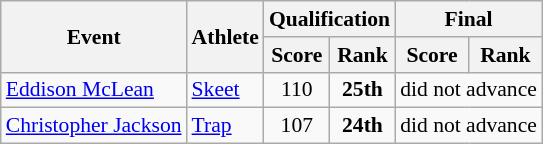<table class="wikitable" border="1" style="font-size:90%">
<tr>
<th rowspan=2>Event</th>
<th rowspan=2>Athlete</th>
<th colspan=2>Qualification</th>
<th colspan=2>Final</th>
</tr>
<tr>
<th>Score</th>
<th>Rank</th>
<th>Score</th>
<th>Rank</th>
</tr>
<tr>
<td><a href='#'>Eddison McLean</a></td>
<td><a href='#'>Skeet</a></td>
<td align=center>110</td>
<td align=center><strong>25th</strong></td>
<td align=center colspan=2>did not advance</td>
</tr>
<tr>
<td><a href='#'>Christopher Jackson</a></td>
<td><a href='#'>Trap</a></td>
<td align=center>107</td>
<td align=center><strong>24th</strong></td>
<td align=center colspan=2>did not advance</td>
</tr>
</table>
